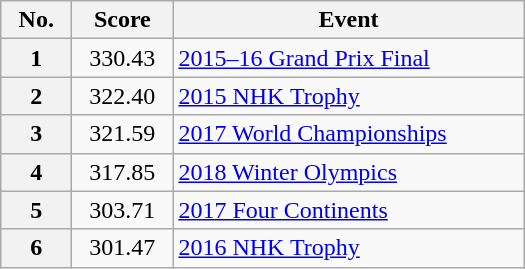<table class="wikitable" width=350px style="float:left;">
<tr>
<th scope=col width=40px>No.</th>
<th scope=col width=60px>Score</th>
<th scope=col>Event</th>
</tr>
<tr>
<th scope=row>1</th>
<td align=center>330.43</td>
<td><a href='#'>2015–16 Grand Prix Final</a></td>
</tr>
<tr>
<th scope=row>2</th>
<td align=center>322.40</td>
<td><a href='#'>2015 NHK Trophy</a></td>
</tr>
<tr>
<th scope=row>3</th>
<td align=center>321.59</td>
<td><a href='#'>2017 World Championships</a></td>
</tr>
<tr>
<th scope=row>4</th>
<td align=center>317.85</td>
<td><a href='#'>2018 Winter Olympics</a></td>
</tr>
<tr>
<th scope=row>5</th>
<td align=center>303.71</td>
<td><a href='#'>2017 Four Continents</a></td>
</tr>
<tr>
<th scope=row>6</th>
<td align=center>301.47</td>
<td><a href='#'>2016 NHK Trophy</a></td>
</tr>
</table>
